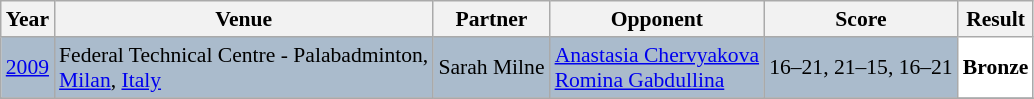<table class="sortable wikitable" style="font-size: 90%;">
<tr>
<th>Year</th>
<th>Venue</th>
<th>Partner</th>
<th>Opponent</th>
<th>Score</th>
<th>Result</th>
</tr>
<tr style="background:#AABBCC">
<td align="center"><a href='#'>2009</a></td>
<td align="left">Federal Technical Centre - Palabadminton,<br><a href='#'>Milan</a>, <a href='#'>Italy</a></td>
<td align="left"> Sarah Milne</td>
<td align="left"> <a href='#'>Anastasia Chervyakova</a><br> <a href='#'>Romina Gabdullina</a></td>
<td align="center">16–21, 21–15, 16–21</td>
<td style="text-align:left; background:white"> <strong>Bronze</strong></td>
</tr>
<tr>
</tr>
</table>
